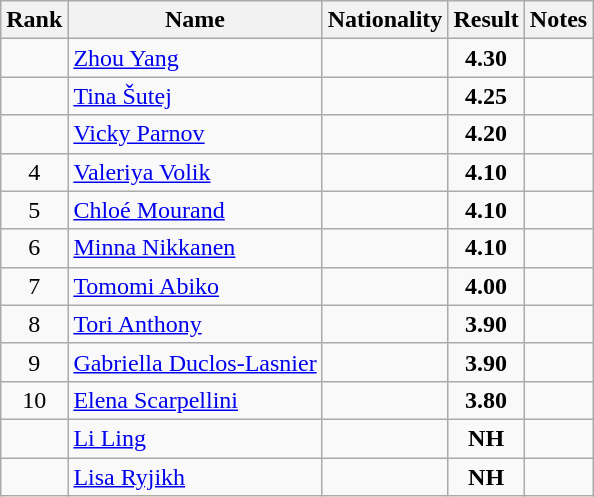<table class="wikitable sortable" style="text-align:center">
<tr>
<th>Rank</th>
<th>Name</th>
<th>Nationality</th>
<th>Result</th>
<th>Notes</th>
</tr>
<tr>
<td></td>
<td align=left><a href='#'>Zhou Yang</a></td>
<td align=left></td>
<td><strong>4.30</strong></td>
<td></td>
</tr>
<tr>
<td></td>
<td align=left><a href='#'>Tina Šutej</a></td>
<td align=left></td>
<td><strong>4.25</strong></td>
<td></td>
</tr>
<tr>
<td></td>
<td align=left><a href='#'>Vicky Parnov</a></td>
<td align=left></td>
<td><strong>4.20</strong></td>
<td></td>
</tr>
<tr>
<td>4</td>
<td align=left><a href='#'>Valeriya Volik</a></td>
<td align=left></td>
<td><strong>4.10</strong></td>
<td></td>
</tr>
<tr>
<td>5</td>
<td align=left><a href='#'>Chloé Mourand</a></td>
<td align=left></td>
<td><strong>4.10</strong></td>
<td></td>
</tr>
<tr>
<td>6</td>
<td align=left><a href='#'>Minna Nikkanen</a></td>
<td align=left></td>
<td><strong>4.10</strong></td>
<td></td>
</tr>
<tr>
<td>7</td>
<td align=left><a href='#'>Tomomi Abiko</a></td>
<td align=left></td>
<td><strong>4.00</strong></td>
<td></td>
</tr>
<tr>
<td>8</td>
<td align=left><a href='#'>Tori Anthony</a></td>
<td align=left></td>
<td><strong>3.90</strong></td>
<td></td>
</tr>
<tr>
<td>9</td>
<td align=left><a href='#'>Gabriella Duclos-Lasnier</a></td>
<td align=left></td>
<td><strong>3.90</strong></td>
<td></td>
</tr>
<tr>
<td>10</td>
<td align=left><a href='#'>Elena Scarpellini</a></td>
<td align=left></td>
<td><strong>3.80</strong></td>
<td></td>
</tr>
<tr>
<td></td>
<td align=left><a href='#'>Li Ling</a></td>
<td align=left></td>
<td><strong>NH</strong></td>
<td></td>
</tr>
<tr>
<td></td>
<td align=left><a href='#'>Lisa Ryjikh</a></td>
<td align=left></td>
<td><strong>NH</strong></td>
<td></td>
</tr>
</table>
